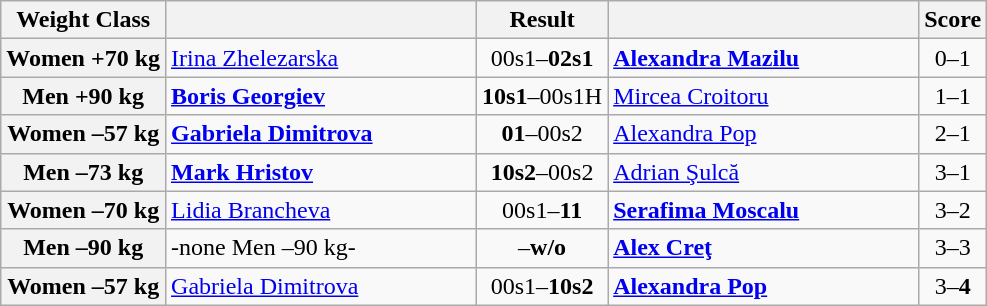<table class="wikitable">
<tr>
<th>Weight Class</th>
<th style="width: 200px;"></th>
<th>Result</th>
<th style="width: 200px;"></th>
<th>Score</th>
</tr>
<tr>
<th>Women +70 kg</th>
<td><a href='#'>Irina Zhelezarska</a></td>
<td align=center>00s1–<strong>02s1</strong></td>
<td><strong><a href='#'>Alexandra Mazilu</a></strong></td>
<td align=center>0–1</td>
</tr>
<tr>
<th>Men +90 kg</th>
<td><strong><a href='#'>Boris Georgiev</a></strong></td>
<td align=center><strong>10s1</strong>–00s1H</td>
<td><a href='#'>Mircea Croitoru</a></td>
<td align=center>1–1</td>
</tr>
<tr>
<th>Women –57 kg</th>
<td><strong><a href='#'>Gabriela Dimitrova</a></strong></td>
<td align=center><strong>01</strong>–00s2</td>
<td><a href='#'>Alexandra Pop</a></td>
<td align=center>2–1</td>
</tr>
<tr>
<th>Men –73 kg</th>
<td><strong><a href='#'>Mark Hristov</a></strong></td>
<td align=center><strong>10s2</strong>–00s2</td>
<td><a href='#'>Adrian Şulcă</a></td>
<td align=center>3–1</td>
</tr>
<tr>
<th>Women –70 kg</th>
<td><a href='#'>Lidia Brancheva</a></td>
<td align=center>00s1–<strong>11</strong></td>
<td><strong><a href='#'>Serafima Moscalu</a></strong></td>
<td align=center>3–2</td>
</tr>
<tr>
<th>Men –90 kg</th>
<td>-none Men –90 kg-</td>
<td align=center>–<strong>w/o</strong></td>
<td><strong><a href='#'>Alex Creţ</a></strong></td>
<td align=center>3–3</td>
</tr>
<tr>
<th>Women –57 kg</th>
<td><a href='#'>Gabriela Dimitrova</a></td>
<td align=center>00s1–<strong>10s2</strong></td>
<td><strong><a href='#'>Alexandra Pop</a></strong></td>
<td align=center>3–<strong>4</strong></td>
</tr>
</table>
